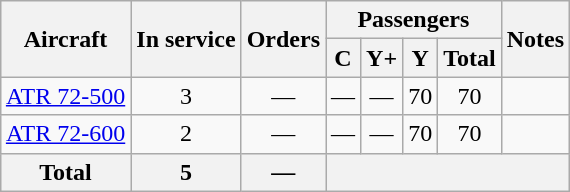<table class="wikitable" style="margin:1em auto; text-align:center">
<tr>
<th rowspan="2">Aircraft</th>
<th rowspan="2">In service</th>
<th rowspan="2">Orders</th>
<th colspan="4">Passengers</th>
<th rowspan="2">Notes</th>
</tr>
<tr>
<th><abbr>C</abbr></th>
<th><abbr>Y+</abbr></th>
<th><abbr>Y</abbr></th>
<th>Total</th>
</tr>
<tr>
<td><a href='#'>ATR 72-500</a></td>
<td>3</td>
<td>—</td>
<td>—</td>
<td>—</td>
<td>70</td>
<td>70</td>
<td></td>
</tr>
<tr>
<td><a href='#'>ATR 72-600</a></td>
<td>2</td>
<td>—</td>
<td>—</td>
<td>—</td>
<td>70</td>
<td>70</td>
<td></td>
</tr>
<tr>
<th>Total</th>
<th>5</th>
<th>—</th>
<th colspan="5"></th>
</tr>
</table>
